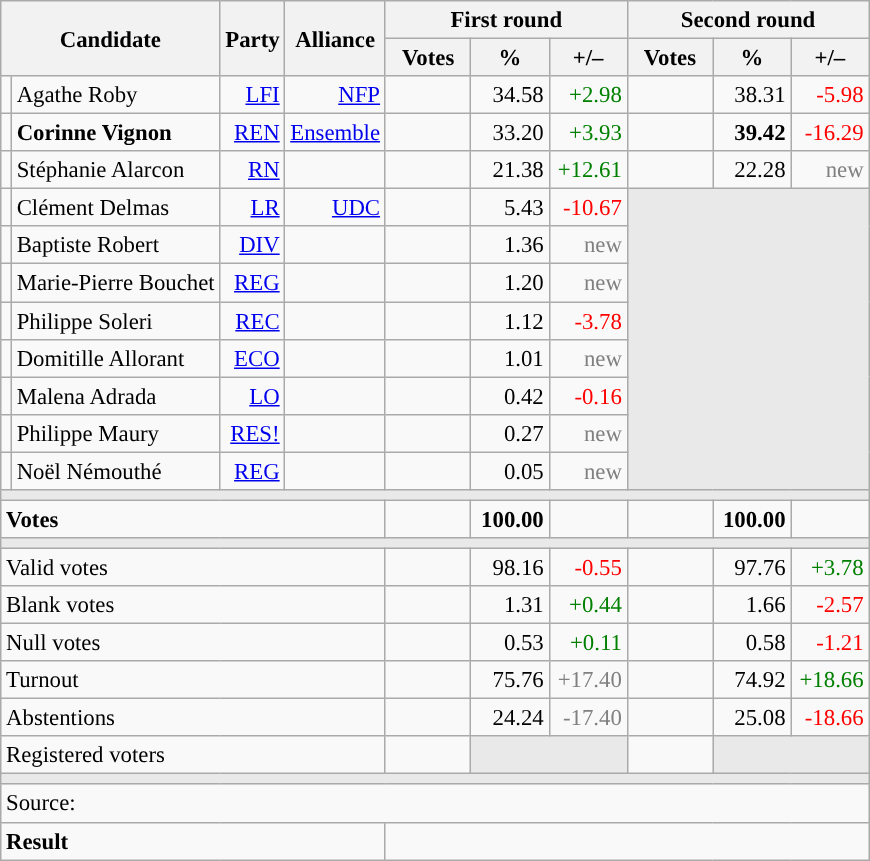<table class="wikitable" style="text-align:right;font-size:95%;">
<tr>
<th rowspan="2" colspan="2">Candidate</th>
<th colspan="1" rowspan="2">Party</th>
<th colspan="1" rowspan="2">Alliance</th>
<th colspan="3">First round</th>
<th colspan="3">Second round</th>
</tr>
<tr>
<th style="width:50px;">Votes</th>
<th style="width:45px;">%</th>
<th style="width:45px;">+/–</th>
<th style="width:50px;">Votes</th>
<th style="width:45px;">%</th>
<th style="width:45px;">+/–</th>
</tr>
<tr>
<td style="color:inherit;background:"></td>
<td style="text-align:left;">Agathe Roby</td>
<td><a href='#'>LFI</a></td>
<td><a href='#'>NFP</a></td>
<td></td>
<td>34.58</td>
<td style="color:green;">+2.98</td>
<td></td>
<td>38.31</td>
<td style="color:red;">-5.98</td>
</tr>
<tr>
<td style="color:inherit;background:"></td>
<td style="text-align:left;"><strong>Corinne Vignon</strong></td>
<td><a href='#'>REN</a></td>
<td><a href='#'>Ensemble</a></td>
<td></td>
<td>33.20</td>
<td style="color:green;">+3.93</td>
<td><strong></strong></td>
<td><strong>39.42</strong></td>
<td style="color:red;">-16.29</td>
</tr>
<tr>
<td style="color:inherit;background:"></td>
<td style="text-align:left;">Stéphanie Alarcon</td>
<td><a href='#'>RN</a></td>
<td></td>
<td></td>
<td>21.38</td>
<td style="color:green;">+12.61</td>
<td></td>
<td>22.28</td>
<td style="color:grey;">new</td>
</tr>
<tr>
<td style="color:inherit;background:"></td>
<td style="text-align:left;">Clément Delmas</td>
<td><a href='#'>LR</a></td>
<td><a href='#'>UDC</a></td>
<td></td>
<td>5.43</td>
<td style="color:red;">-10.67</td>
<td colspan="3" rowspan="8" style="background:#E9E9E9;"></td>
</tr>
<tr>
<td style="color:inherit;background:"></td>
<td style="text-align:left;">Baptiste Robert</td>
<td><a href='#'>DIV</a></td>
<td></td>
<td></td>
<td>1.36</td>
<td style="color:grey;">new</td>
</tr>
<tr>
<td style="color:inherit;background:"></td>
<td style="text-align:left;">Marie-Pierre Bouchet</td>
<td><a href='#'>REG</a></td>
<td></td>
<td></td>
<td>1.20</td>
<td style="color:grey;">new</td>
</tr>
<tr>
<td style="color:inherit;background:"></td>
<td style="text-align:left;">Philippe Soleri</td>
<td><a href='#'>REC</a></td>
<td></td>
<td></td>
<td>1.12</td>
<td style="color:red;">-3.78</td>
</tr>
<tr>
<td style="color:inherit;background:"></td>
<td style="text-align:left;">Domitille Allorant</td>
<td><a href='#'>ECO</a></td>
<td></td>
<td></td>
<td>1.01</td>
<td style="color:grey;">new</td>
</tr>
<tr>
<td style="color:inherit;background:"></td>
<td style="text-align:left;">Malena Adrada</td>
<td><a href='#'>LO</a></td>
<td></td>
<td></td>
<td>0.42</td>
<td style="color:red;">-0.16</td>
</tr>
<tr>
<td style="color:inherit;background:"></td>
<td style="text-align:left;">Philippe Maury</td>
<td><a href='#'>RES!</a></td>
<td></td>
<td></td>
<td>0.27</td>
<td style="color:grey;">new</td>
</tr>
<tr>
<td style="color:inherit;background:"></td>
<td style="text-align:left;">Noël Némouthé</td>
<td><a href='#'>REG</a></td>
<td></td>
<td></td>
<td>0.05</td>
<td style="color:grey;">new</td>
</tr>
<tr>
<td colspan="10" style="background:#E9E9E9;"></td>
</tr>
<tr style="font-weight:bold;">
<td colspan="4" style="text-align:left;">Votes</td>
<td></td>
<td>100.00</td>
<td></td>
<td></td>
<td>100.00</td>
<td></td>
</tr>
<tr>
<td colspan="10" style="background:#E9E9E9;"></td>
</tr>
<tr>
<td colspan="4" style="text-align:left;">Valid votes</td>
<td></td>
<td>98.16</td>
<td style="color:red;">-0.55</td>
<td></td>
<td>97.76</td>
<td style="color:green;">+3.78</td>
</tr>
<tr>
<td colspan="4" style="text-align:left;">Blank votes</td>
<td></td>
<td>1.31</td>
<td style="color:green;">+0.44</td>
<td></td>
<td>1.66</td>
<td style="color:red;">-2.57</td>
</tr>
<tr>
<td colspan="4" style="text-align:left;">Null votes</td>
<td></td>
<td>0.53</td>
<td style="color:green;">+0.11</td>
<td></td>
<td>0.58</td>
<td style="color:red;">-1.21</td>
</tr>
<tr>
<td colspan="4" style="text-align:left;">Turnout</td>
<td></td>
<td>75.76</td>
<td style="color:grey;">+17.40</td>
<td></td>
<td>74.92</td>
<td style="color:green;">+18.66</td>
</tr>
<tr>
<td colspan="4" style="text-align:left;">Abstentions</td>
<td></td>
<td>24.24</td>
<td style="color:grey;">-17.40</td>
<td></td>
<td>25.08</td>
<td style="color:red;">-18.66</td>
</tr>
<tr>
<td colspan="4" style="text-align:left;">Registered voters</td>
<td></td>
<td colspan="2" style="background:#E9E9E9;"></td>
<td></td>
<td colspan="2" style="background:#E9E9E9;"></td>
</tr>
<tr>
<td colspan="10" style="background:#E9E9E9;"></td>
</tr>
<tr>
<td colspan="10" style="text-align:left;">Source: </td>
</tr>
<tr style="font-weight:bold">
<td colspan="4" style="text-align:left;">Result</td>
<td colspan="6" style="background-color:"></td>
</tr>
</table>
